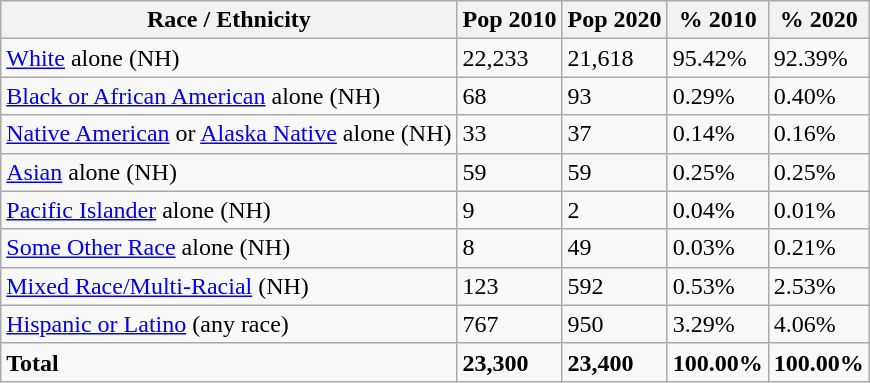<table class="wikitable">
<tr>
<th>Race / Ethnicity</th>
<th>Pop 2010</th>
<th>Pop 2020</th>
<th>% 2010</th>
<th>% 2020</th>
</tr>
<tr>
<td><a href='#'>White</a> alone (NH)</td>
<td>22,233</td>
<td>21,618</td>
<td>95.42%</td>
<td>92.39%</td>
</tr>
<tr>
<td><a href='#'>Black or African American</a> alone (NH)</td>
<td>68</td>
<td>93</td>
<td>0.29%</td>
<td>0.40%</td>
</tr>
<tr>
<td><a href='#'>Native American</a> or <a href='#'>Alaska Native</a> alone (NH)</td>
<td>33</td>
<td>37</td>
<td>0.14%</td>
<td>0.16%</td>
</tr>
<tr>
<td><a href='#'>Asian</a> alone (NH)</td>
<td>59</td>
<td>59</td>
<td>0.25%</td>
<td>0.25%</td>
</tr>
<tr>
<td><a href='#'>Pacific Islander</a> alone (NH)</td>
<td>9</td>
<td>2</td>
<td>0.04%</td>
<td>0.01%</td>
</tr>
<tr>
<td><a href='#'>Some Other Race</a> alone (NH)</td>
<td>8</td>
<td>49</td>
<td>0.03%</td>
<td>0.21%</td>
</tr>
<tr>
<td><a href='#'>Mixed Race/Multi-Racial</a> (NH)</td>
<td>123</td>
<td>592</td>
<td>0.53%</td>
<td>2.53%</td>
</tr>
<tr>
<td><a href='#'>Hispanic or Latino</a> (any race)</td>
<td>767</td>
<td>950</td>
<td>3.29%</td>
<td>4.06%</td>
</tr>
<tr>
<td><strong>Total</strong></td>
<td><strong>23,300</strong></td>
<td><strong>23,400</strong></td>
<td><strong>100.00%</strong></td>
<td><strong>100.00%</strong></td>
</tr>
</table>
